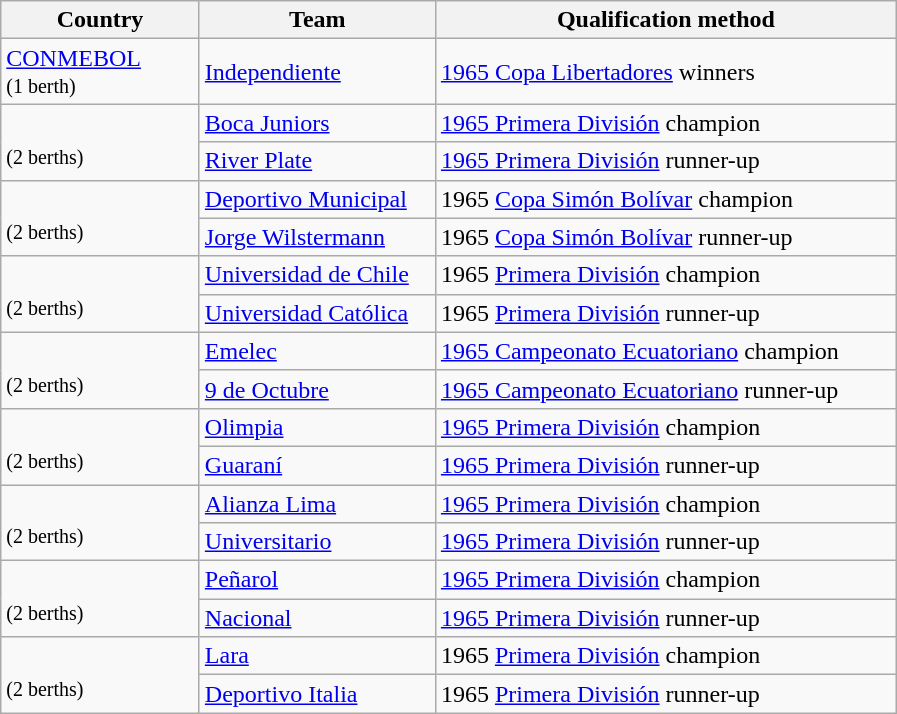<table class="wikitable">
<tr>
<th width=125>Country</th>
<th width=150>Team</th>
<th width=300>Qualification method</th>
</tr>
<tr>
<td><a href='#'>CONMEBOL</a><br><small>(1 berth)</small></td>
<td><a href='#'>Independiente</a></td>
<td><a href='#'>1965 Copa Libertadores</a> winners</td>
</tr>
<tr>
<td rowspan="2"><br><small>(2 berths)</small></td>
<td><a href='#'>Boca Juniors</a></td>
<td><a href='#'>1965 Primera División</a> champion</td>
</tr>
<tr>
<td><a href='#'>River Plate</a></td>
<td><a href='#'>1965 Primera División</a> runner-up</td>
</tr>
<tr>
<td rowspan="2"><br><small>(2 berths)</small></td>
<td><a href='#'>Deportivo Municipal</a></td>
<td>1965 <a href='#'>Copa Simón Bolívar</a> champion</td>
</tr>
<tr>
<td><a href='#'>Jorge Wilstermann</a></td>
<td>1965 <a href='#'>Copa Simón Bolívar</a> runner-up</td>
</tr>
<tr>
<td rowspan="2"><br><small>(2 berths)</small></td>
<td><a href='#'>Universidad de Chile</a></td>
<td>1965 <a href='#'>Primera División</a> champion</td>
</tr>
<tr>
<td><a href='#'>Universidad Católica</a></td>
<td>1965 <a href='#'>Primera División</a> runner-up</td>
</tr>
<tr>
<td rowspan="2"><br><small>(2 berths)</small></td>
<td><a href='#'>Emelec</a></td>
<td><a href='#'>1965 Campeonato Ecuatoriano</a> champion</td>
</tr>
<tr>
<td><a href='#'>9 de Octubre</a></td>
<td><a href='#'>1965 Campeonato Ecuatoriano</a> runner-up</td>
</tr>
<tr>
<td rowspan="2"><br><small>(2 berths)</small></td>
<td><a href='#'>Olimpia</a></td>
<td><a href='#'>1965 Primera División</a> champion</td>
</tr>
<tr>
<td><a href='#'>Guaraní</a></td>
<td><a href='#'>1965 Primera División</a> runner-up</td>
</tr>
<tr>
<td rowspan="2"><br><small>(2 berths)</small></td>
<td><a href='#'>Alianza Lima</a></td>
<td><a href='#'>1965 Primera División</a> champion</td>
</tr>
<tr>
<td><a href='#'>Universitario</a></td>
<td><a href='#'>1965 Primera División</a> runner-up</td>
</tr>
<tr>
<td rowspan="2"><br><small>(2 berths)</small></td>
<td><a href='#'>Peñarol</a></td>
<td><a href='#'>1965 Primera División</a> champion</td>
</tr>
<tr>
<td><a href='#'>Nacional</a></td>
<td><a href='#'>1965 Primera División</a> runner-up</td>
</tr>
<tr>
<td rowspan="2"><br><small>(2 berths)</small></td>
<td><a href='#'>Lara</a></td>
<td>1965 <a href='#'>Primera División</a> champion</td>
</tr>
<tr>
<td><a href='#'>Deportivo Italia</a></td>
<td>1965 <a href='#'>Primera División</a> runner-up</td>
</tr>
</table>
